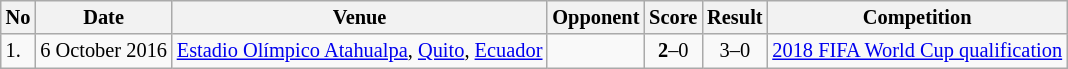<table class="wikitable" style="font-size:85%;">
<tr>
<th>No</th>
<th>Date</th>
<th>Venue</th>
<th>Opponent</th>
<th>Score</th>
<th>Result</th>
<th>Competition</th>
</tr>
<tr>
<td>1.</td>
<td>6 October 2016</td>
<td><a href='#'>Estadio Olímpico Atahualpa</a>, <a href='#'>Quito</a>, <a href='#'>Ecuador</a></td>
<td></td>
<td align=center><strong>2</strong>–0</td>
<td align=center>3–0</td>
<td><a href='#'>2018 FIFA World Cup qualification</a></td>
</tr>
</table>
